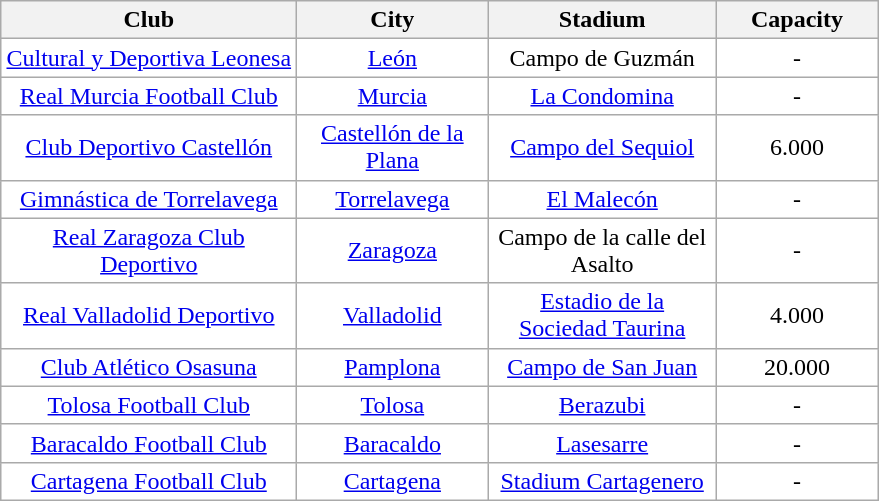<table class="wikitable sortable">
<tr background-color="#B3B7FF">
<th width="190px">Club</th>
<th width="120px">City</th>
<th width="145px">Stadium</th>
<th width="100px">Capacity</th>
</tr>
<tr bgcolor="ffffff" align="center">
<td><a href='#'>Cultural y Deportiva Leonesa</a></td>
<td><a href='#'>León</a></td>
<td>Campo de Guzmán</td>
<td>-</td>
</tr>
<tr bgcolor="ffffff" align="center">
<td><a href='#'>Real Murcia Football Club</a></td>
<td><a href='#'>Murcia</a></td>
<td><a href='#'>La Condomina</a></td>
<td>-</td>
</tr>
<tr bgcolor="ffffff" align="center">
<td><a href='#'>Club Deportivo Castellón</a></td>
<td><a href='#'>Castellón de la Plana</a></td>
<td><a href='#'>Campo del Sequiol</a></td>
<td>6.000</td>
</tr>
<tr bgcolor="ffffff" align="center">
<td><a href='#'>Gimnástica de Torrelavega</a></td>
<td><a href='#'>Torrelavega</a></td>
<td><a href='#'>El Malecón</a></td>
<td>-</td>
</tr>
<tr bgcolor="ffffff" align="center">
<td><a href='#'>Real Zaragoza Club Deportivo</a></td>
<td><a href='#'>Zaragoza</a></td>
<td>Campo de la calle del Asalto</td>
<td>-</td>
</tr>
<tr bgcolor="ffffff" align="center">
<td><a href='#'>Real Valladolid Deportivo</a></td>
<td><a href='#'>Valladolid</a></td>
<td><a href='#'>Estadio de la Sociedad Taurina</a></td>
<td>4.000</td>
</tr>
<tr bgcolor="ffffff" align="center">
<td><a href='#'>Club Atlético Osasuna</a></td>
<td><a href='#'>Pamplona</a></td>
<td><a href='#'>Campo de San Juan</a></td>
<td>20.000</td>
</tr>
<tr bgcolor="ffffff" align="center">
<td><a href='#'>Tolosa Football Club</a></td>
<td><a href='#'>Tolosa</a></td>
<td><a href='#'>Berazubi</a></td>
<td>-</td>
</tr>
<tr bgcolor="ffffff" align="center">
<td><a href='#'>Baracaldo Football Club</a></td>
<td><a href='#'>Baracaldo</a></td>
<td><a href='#'>Lasesarre</a></td>
<td>-</td>
</tr>
<tr bgcolor="ffffff" align="center">
<td><a href='#'>Cartagena Football Club</a></td>
<td><a href='#'>Cartagena</a></td>
<td><a href='#'>Stadium Cartagenero</a></td>
<td>-</td>
</tr>
</table>
